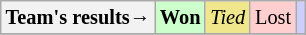<table style="margin-right:0; font-size:85%" class="wikitable">
<tr>
<th>Team's results→</th>
<td style="background-color:#cfc;"><strong>Won</strong></td>
<td style="background-color:#F0E68C;"><em>Tied</em></td>
<td style="background-color:#FFCFCF;">Lost</td>
<td style="background-color:#CFCFFF;"><em></em></td>
</tr>
<tr>
</tr>
</table>
